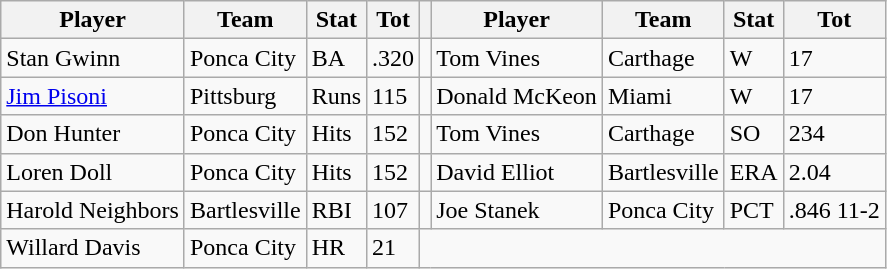<table class="wikitable">
<tr>
<th>Player</th>
<th>Team</th>
<th>Stat</th>
<th>Tot</th>
<th></th>
<th>Player</th>
<th>Team</th>
<th>Stat</th>
<th>Tot</th>
</tr>
<tr>
<td>Stan Gwinn</td>
<td>Ponca City</td>
<td>BA</td>
<td>.320</td>
<td></td>
<td>Tom Vines</td>
<td>Carthage</td>
<td>W</td>
<td>17</td>
</tr>
<tr>
<td><a href='#'>Jim Pisoni</a></td>
<td>Pittsburg</td>
<td>Runs</td>
<td>115</td>
<td></td>
<td>Donald McKeon</td>
<td>Miami</td>
<td>W</td>
<td>17</td>
</tr>
<tr>
<td>Don Hunter</td>
<td>Ponca City</td>
<td>Hits</td>
<td>152</td>
<td></td>
<td>Tom Vines</td>
<td>Carthage</td>
<td>SO</td>
<td>234</td>
</tr>
<tr>
<td>Loren Doll</td>
<td>Ponca City</td>
<td>Hits</td>
<td>152</td>
<td></td>
<td>David Elliot</td>
<td>Bartlesville</td>
<td>ERA</td>
<td>2.04</td>
</tr>
<tr>
<td>Harold Neighbors</td>
<td>Bartlesville</td>
<td>RBI</td>
<td>107</td>
<td></td>
<td>Joe Stanek</td>
<td>Ponca City</td>
<td>PCT</td>
<td>.846 11-2</td>
</tr>
<tr>
<td>Willard Davis</td>
<td>Ponca City</td>
<td>HR</td>
<td>21</td>
</tr>
</table>
